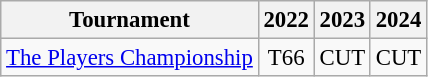<table class="wikitable" style="font-size:95%;text-align:center;">
<tr>
<th>Tournament</th>
<th>2022</th>
<th>2023</th>
<th>2024</th>
</tr>
<tr>
<td align=left><a href='#'>The Players Championship</a></td>
<td>T66</td>
<td>CUT</td>
<td>CUT</td>
</tr>
</table>
